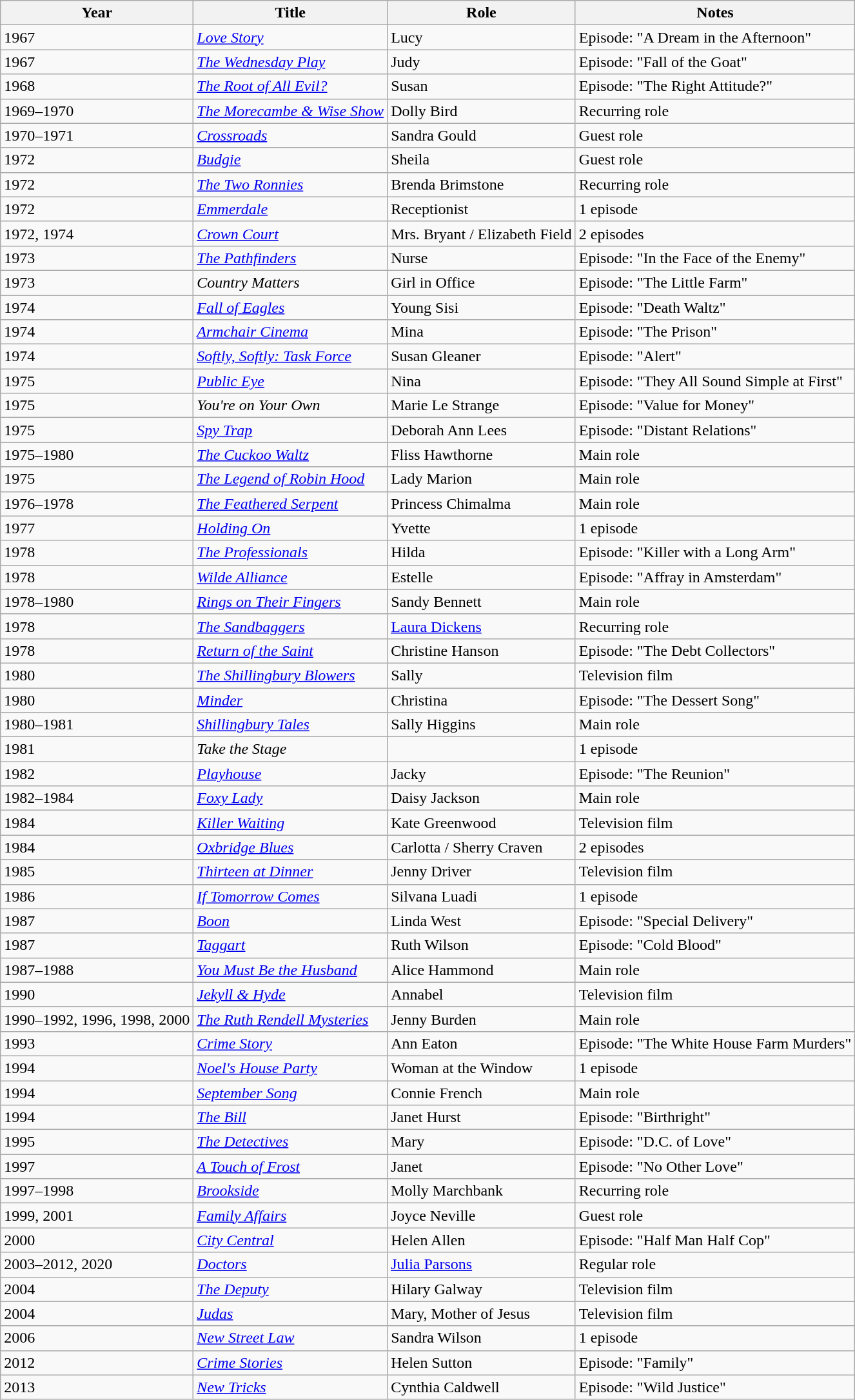<table class="wikitable">
<tr>
<th>Year</th>
<th>Title</th>
<th>Role</th>
<th>Notes</th>
</tr>
<tr>
<td>1967</td>
<td><em><a href='#'>Love Story</a></em></td>
<td>Lucy</td>
<td>Episode: "A Dream in the Afternoon"</td>
</tr>
<tr>
<td>1967</td>
<td><em><a href='#'>The Wednesday Play</a></em></td>
<td>Judy</td>
<td>Episode: "Fall of the Goat"</td>
</tr>
<tr>
<td>1968</td>
<td><em><a href='#'>The Root of All Evil?</a></em></td>
<td>Susan</td>
<td>Episode: "The Right Attitude?"</td>
</tr>
<tr>
<td>1969–1970</td>
<td><em><a href='#'>The Morecambe & Wise Show</a></em></td>
<td>Dolly Bird</td>
<td>Recurring role</td>
</tr>
<tr>
<td>1970–1971</td>
<td><em><a href='#'>Crossroads</a></em></td>
<td>Sandra Gould</td>
<td>Guest role</td>
</tr>
<tr>
<td>1972</td>
<td><em><a href='#'>Budgie</a></em></td>
<td>Sheila</td>
<td>Guest role</td>
</tr>
<tr>
<td>1972</td>
<td><em><a href='#'>The Two Ronnies</a></em></td>
<td>Brenda Brimstone</td>
<td>Recurring role</td>
</tr>
<tr>
<td>1972</td>
<td><em><a href='#'>Emmerdale</a></em></td>
<td>Receptionist</td>
<td>1 episode</td>
</tr>
<tr>
<td>1972, 1974</td>
<td><em><a href='#'>Crown Court</a></em></td>
<td>Mrs. Bryant / Elizabeth Field</td>
<td>2 episodes</td>
</tr>
<tr>
<td>1973</td>
<td><em><a href='#'>The Pathfinders</a></em></td>
<td>Nurse</td>
<td>Episode: "In the Face of the Enemy"</td>
</tr>
<tr>
<td>1973</td>
<td><em>Country Matters</em></td>
<td>Girl in Office</td>
<td>Episode: "The Little Farm"</td>
</tr>
<tr>
<td>1974</td>
<td><em><a href='#'>Fall of Eagles</a></em></td>
<td>Young Sisi</td>
<td>Episode: "Death Waltz"</td>
</tr>
<tr>
<td>1974</td>
<td><em><a href='#'>Armchair Cinema</a></em></td>
<td>Mina</td>
<td>Episode: "The Prison"</td>
</tr>
<tr>
<td>1974</td>
<td><em><a href='#'>Softly, Softly: Task Force</a></em></td>
<td>Susan Gleaner</td>
<td>Episode: "Alert"</td>
</tr>
<tr>
<td>1975</td>
<td><em><a href='#'>Public Eye</a></em></td>
<td>Nina</td>
<td>Episode: "They All Sound Simple at First"</td>
</tr>
<tr>
<td>1975</td>
<td><em>You're on Your Own</em></td>
<td>Marie Le Strange</td>
<td>Episode: "Value for Money"</td>
</tr>
<tr>
<td>1975</td>
<td><em><a href='#'>Spy Trap</a></em></td>
<td>Deborah Ann Lees</td>
<td>Episode: "Distant Relations"</td>
</tr>
<tr>
<td>1975–1980</td>
<td><em><a href='#'>The Cuckoo Waltz</a></em></td>
<td>Fliss Hawthorne</td>
<td>Main role</td>
</tr>
<tr>
<td>1975</td>
<td><em><a href='#'>The Legend of Robin Hood</a></em></td>
<td>Lady Marion</td>
<td>Main role</td>
</tr>
<tr>
<td>1976–1978</td>
<td><em><a href='#'>The Feathered Serpent</a></em></td>
<td>Princess Chimalma</td>
<td>Main role</td>
</tr>
<tr>
<td>1977</td>
<td><em><a href='#'>Holding On</a></em></td>
<td>Yvette</td>
<td>1 episode</td>
</tr>
<tr>
<td>1978</td>
<td><em><a href='#'>The Professionals</a></em></td>
<td>Hilda</td>
<td>Episode: "Killer with a Long Arm"</td>
</tr>
<tr>
<td>1978</td>
<td><em><a href='#'>Wilde Alliance</a></em></td>
<td>Estelle</td>
<td>Episode: "Affray in Amsterdam"</td>
</tr>
<tr>
<td>1978–1980</td>
<td><em><a href='#'>Rings on Their Fingers</a></em></td>
<td>Sandy Bennett</td>
<td>Main role</td>
</tr>
<tr>
<td>1978</td>
<td><em><a href='#'>The Sandbaggers</a></em></td>
<td><a href='#'>Laura Dickens</a></td>
<td>Recurring role</td>
</tr>
<tr>
<td>1978</td>
<td><em><a href='#'>Return of the Saint</a></em></td>
<td>Christine Hanson</td>
<td>Episode: "The Debt Collectors"</td>
</tr>
<tr>
<td>1980</td>
<td><em><a href='#'>The Shillingbury Blowers</a></em></td>
<td>Sally</td>
<td>Television film</td>
</tr>
<tr>
<td>1980</td>
<td><em><a href='#'>Minder</a></em></td>
<td>Christina</td>
<td>Episode: "The Dessert Song"</td>
</tr>
<tr>
<td>1980–1981</td>
<td><em><a href='#'>Shillingbury Tales</a></em></td>
<td>Sally Higgins</td>
<td>Main role</td>
</tr>
<tr>
<td>1981</td>
<td><em>Take the Stage</em></td>
<td></td>
<td>1 episode</td>
</tr>
<tr>
<td>1982</td>
<td><em><a href='#'>Playhouse</a></em></td>
<td>Jacky</td>
<td>Episode: "The Reunion"</td>
</tr>
<tr>
<td>1982–1984</td>
<td><em><a href='#'>Foxy Lady</a></em></td>
<td>Daisy Jackson</td>
<td>Main role</td>
</tr>
<tr>
<td>1984</td>
<td><em><a href='#'>Killer Waiting</a></em></td>
<td>Kate Greenwood</td>
<td>Television film</td>
</tr>
<tr>
<td>1984</td>
<td><em><a href='#'>Oxbridge Blues</a></em></td>
<td>Carlotta / Sherry Craven</td>
<td>2 episodes</td>
</tr>
<tr>
<td>1985</td>
<td><em><a href='#'>Thirteen at Dinner</a></em></td>
<td>Jenny Driver</td>
<td>Television film</td>
</tr>
<tr>
<td>1986</td>
<td><em><a href='#'>If Tomorrow Comes</a></em></td>
<td>Silvana Luadi</td>
<td>1 episode</td>
</tr>
<tr>
<td>1987</td>
<td><em><a href='#'>Boon</a></em></td>
<td>Linda West</td>
<td>Episode: "Special Delivery"</td>
</tr>
<tr>
<td>1987</td>
<td><em><a href='#'>Taggart</a></em></td>
<td>Ruth Wilson</td>
<td>Episode: "Cold Blood"</td>
</tr>
<tr>
<td>1987–1988</td>
<td><em><a href='#'>You Must Be the Husband</a></em></td>
<td>Alice Hammond</td>
<td>Main role</td>
</tr>
<tr>
<td>1990</td>
<td><em><a href='#'>Jekyll & Hyde</a></em></td>
<td>Annabel</td>
<td>Television film</td>
</tr>
<tr>
<td>1990–1992, 1996, 1998, 2000</td>
<td><em><a href='#'>The Ruth Rendell Mysteries</a></em></td>
<td>Jenny Burden</td>
<td>Main role</td>
</tr>
<tr>
<td>1993</td>
<td><em><a href='#'>Crime Story</a></em></td>
<td>Ann Eaton</td>
<td>Episode: "The White House Farm Murders"</td>
</tr>
<tr>
<td>1994</td>
<td><em><a href='#'>Noel's House Party</a></em></td>
<td>Woman at the Window</td>
<td>1 episode</td>
</tr>
<tr>
<td>1994</td>
<td><em><a href='#'>September Song</a></em></td>
<td>Connie French</td>
<td>Main role</td>
</tr>
<tr>
<td>1994</td>
<td><em><a href='#'>The Bill</a></em></td>
<td>Janet Hurst</td>
<td>Episode: "Birthright"</td>
</tr>
<tr>
<td>1995</td>
<td><em><a href='#'>The Detectives</a></em></td>
<td>Mary</td>
<td>Episode: "D.C. of Love"</td>
</tr>
<tr>
<td>1997</td>
<td><em><a href='#'>A Touch of Frost</a></em></td>
<td>Janet</td>
<td>Episode: "No Other Love"</td>
</tr>
<tr>
<td>1997–1998</td>
<td><em><a href='#'>Brookside</a></em></td>
<td>Molly Marchbank</td>
<td>Recurring role</td>
</tr>
<tr>
<td>1999, 2001</td>
<td><em><a href='#'>Family Affairs</a></em></td>
<td>Joyce Neville</td>
<td>Guest role</td>
</tr>
<tr>
<td>2000</td>
<td><em><a href='#'>City Central</a></em></td>
<td>Helen Allen</td>
<td>Episode: "Half Man Half Cop"</td>
</tr>
<tr>
<td>2003–2012, 2020</td>
<td><em><a href='#'>Doctors</a></em></td>
<td><a href='#'>Julia Parsons</a></td>
<td>Regular role</td>
</tr>
<tr>
<td>2004</td>
<td><em><a href='#'>The Deputy</a></em></td>
<td>Hilary Galway</td>
<td>Television film</td>
</tr>
<tr>
<td>2004</td>
<td><em><a href='#'>Judas</a></em></td>
<td>Mary, Mother of Jesus</td>
<td>Television film</td>
</tr>
<tr>
<td>2006</td>
<td><em><a href='#'>New Street Law</a></em></td>
<td>Sandra Wilson</td>
<td>1 episode</td>
</tr>
<tr>
<td>2012</td>
<td><em><a href='#'>Crime Stories</a></em></td>
<td>Helen Sutton</td>
<td>Episode: "Family"</td>
</tr>
<tr>
<td>2013</td>
<td><em><a href='#'>New Tricks</a></em></td>
<td>Cynthia Caldwell</td>
<td>Episode: "Wild Justice"</td>
</tr>
</table>
